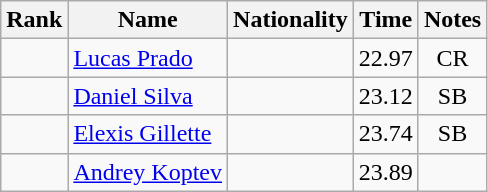<table class="wikitable sortable" style="text-align:center">
<tr>
<th>Rank</th>
<th>Name</th>
<th>Nationality</th>
<th>Time</th>
<th>Notes</th>
</tr>
<tr>
<td></td>
<td align=left><a href='#'>Lucas Prado</a></td>
<td align=left></td>
<td>22.97</td>
<td>CR</td>
</tr>
<tr>
<td></td>
<td align=left><a href='#'>Daniel Silva</a></td>
<td align=left></td>
<td>23.12</td>
<td>SB</td>
</tr>
<tr>
<td></td>
<td align=left><a href='#'>Elexis Gillette</a></td>
<td align=left></td>
<td>23.74</td>
<td>SB</td>
</tr>
<tr>
<td></td>
<td align=left><a href='#'>Andrey Koptev</a></td>
<td align=left></td>
<td>23.89</td>
<td></td>
</tr>
</table>
